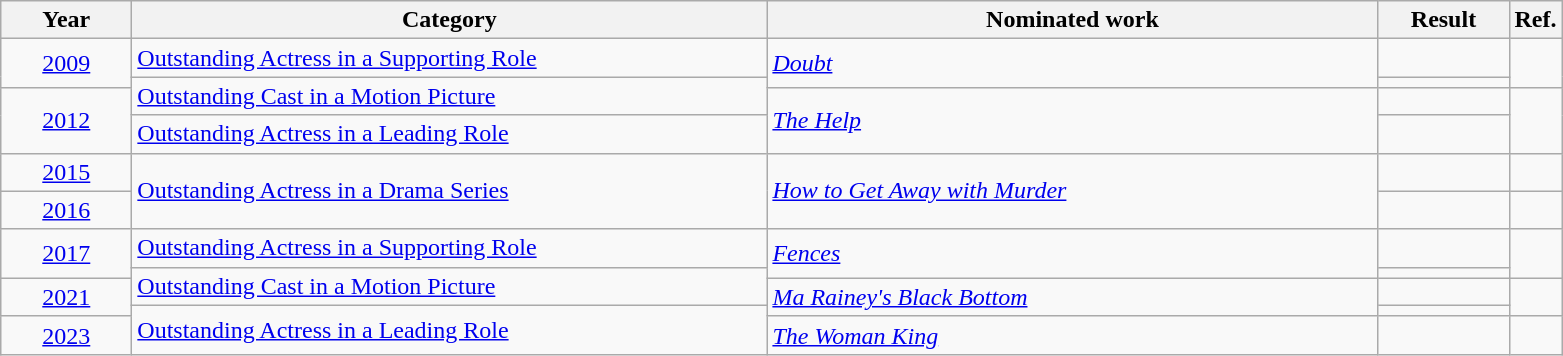<table class=wikitable>
<tr>
<th scope="col" style="width:5em;">Year</th>
<th scope="col" style="width:26em;">Category</th>
<th scope="col" style="width:25em;">Nominated work</th>
<th scope="col" style="width:5em;">Result</th>
<th>Ref.</th>
</tr>
<tr>
<td rowspan="2" style="text-align:center;"><a href='#'>2009</a></td>
<td><a href='#'>Outstanding Actress in a Supporting Role</a></td>
<td rowspan="2"><em><a href='#'>Doubt</a></em></td>
<td></td>
<td rowspan="2" style="text-align:center;"></td>
</tr>
<tr>
<td rowspan="2"><a href='#'>Outstanding Cast in a Motion Picture</a></td>
<td></td>
</tr>
<tr>
<td rowspan="2" style="text-align:center;"><a href='#'>2012</a></td>
<td rowspan="2"><em><a href='#'>The Help</a></em></td>
<td></td>
<td rowspan="2" style="text-align:center;"></td>
</tr>
<tr>
<td><a href='#'>Outstanding Actress in a Leading Role</a></td>
<td></td>
</tr>
<tr>
<td style="text-align:center;"><a href='#'>2015</a></td>
<td rowspan="2"><a href='#'>Outstanding Actress in a Drama Series</a></td>
<td rowspan="2"><em><a href='#'>How to Get Away with Murder</a></em></td>
<td></td>
<td style="text-align:center;"></td>
</tr>
<tr>
<td style="text-align:center;"><a href='#'>2016</a></td>
<td></td>
<td style="text-align:center;"></td>
</tr>
<tr>
<td rowspan="2" style="text-align:center;"><a href='#'>2017</a></td>
<td><a href='#'>Outstanding Actress in a Supporting Role</a></td>
<td rowspan="2"><em><a href='#'>Fences</a></em></td>
<td></td>
<td rowspan="2" style="text-align:center;"></td>
</tr>
<tr>
<td rowspan="2"><a href='#'>Outstanding Cast in a Motion Picture</a></td>
<td></td>
</tr>
<tr>
<td rowspan="2" style="text-align:center;"><a href='#'>2021</a></td>
<td rowspan="2"><em><a href='#'>Ma Rainey's Black Bottom</a></em></td>
<td></td>
<td rowspan="2"style="text-align:center;"></td>
</tr>
<tr>
<td rowspan="2"><a href='#'>Outstanding Actress in a Leading Role</a></td>
<td></td>
</tr>
<tr>
<td style="text-align:center;"><a href='#'>2023</a></td>
<td><em><a href='#'>The Woman King</a></em></td>
<td></td>
<td style="text-align:center;"></td>
</tr>
</table>
